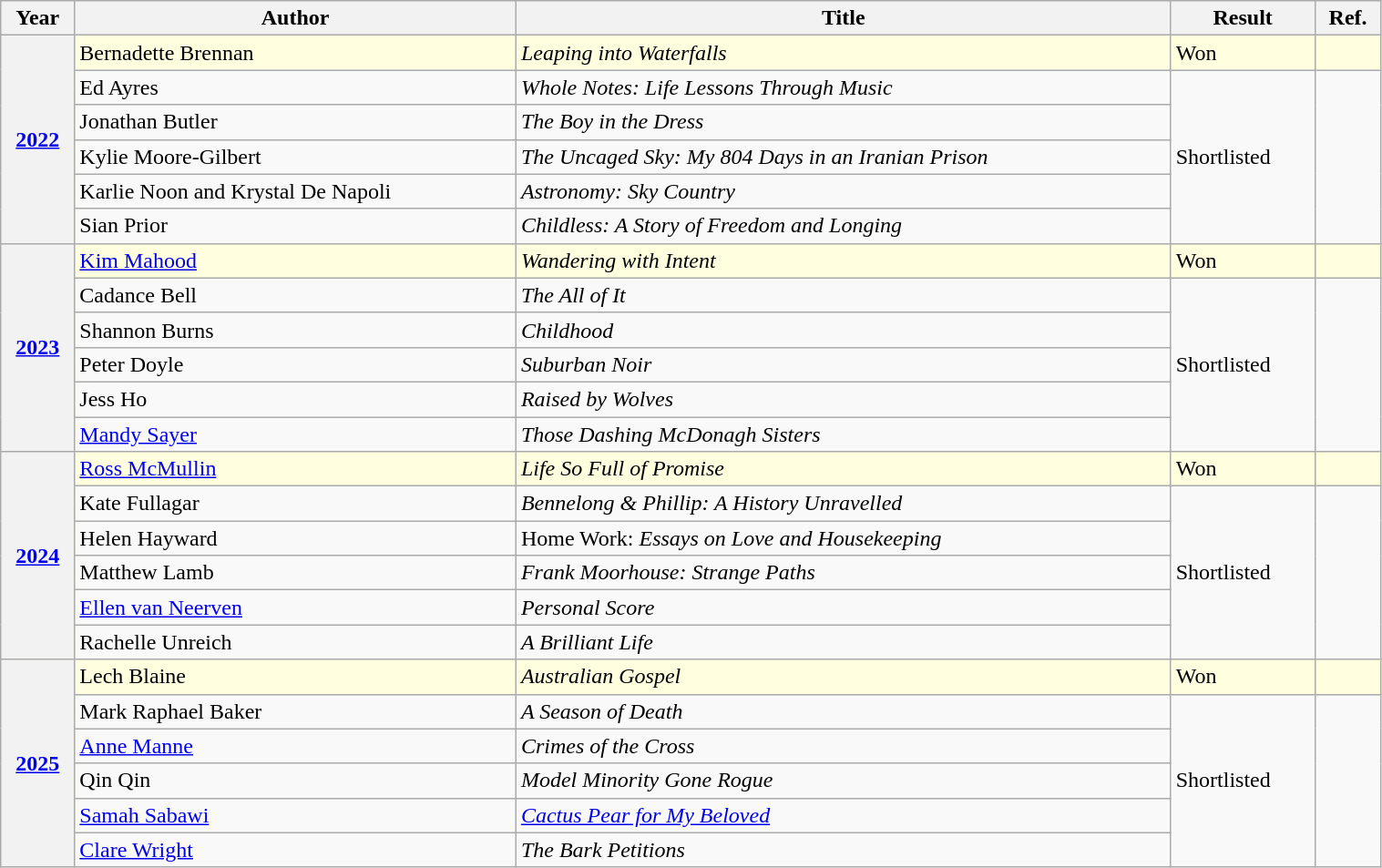<table class="wikitable sortable mw-collapsible" width="80%">
<tr>
<th>Year</th>
<th>Author</th>
<th>Title</th>
<th>Result</th>
<th>Ref.</th>
</tr>
<tr style="background:lightyellow">
<th rowspan="6"><a href='#'>2022</a></th>
<td>Bernadette Brennan</td>
<td><em>Leaping into Waterfalls</em></td>
<td>Won</td>
<td></td>
</tr>
<tr>
<td>Ed Ayres</td>
<td><em>Whole Notes: Life Lessons Through Music</em></td>
<td rowspan="5">Shortlisted</td>
<td rowspan="5"></td>
</tr>
<tr>
<td>Jonathan Butler</td>
<td><em>The Boy in the Dress</em></td>
</tr>
<tr>
<td>Kylie Moore-Gilbert</td>
<td><em>The Uncaged Sky: My 804 Days in an Iranian Prison</em></td>
</tr>
<tr>
<td>Karlie Noon and Krystal De Napoli</td>
<td><em>Astronomy: Sky Country</em></td>
</tr>
<tr>
<td>Sian Prior</td>
<td><em>Childless: A Story of Freedom and Longing</em></td>
</tr>
<tr style="background:lightyellow">
<th rowspan="6"><a href='#'>2023</a></th>
<td><a href='#'>Kim Mahood</a></td>
<td><em>Wandering with Intent</em></td>
<td>Won</td>
<td></td>
</tr>
<tr>
<td>Cadance Bell</td>
<td><em>The All of It</em></td>
<td rowspan="5">Shortlisted</td>
<td rowspan="5"></td>
</tr>
<tr>
<td>Shannon Burns</td>
<td><em>Childhood</em></td>
</tr>
<tr>
<td>Peter Doyle</td>
<td><em>Suburban Noir</em></td>
</tr>
<tr>
<td>Jess Ho</td>
<td><em>Raised by Wolves</em></td>
</tr>
<tr>
<td><a href='#'>Mandy Sayer</a></td>
<td><em>Those Dashing McDonagh Sisters</em></td>
</tr>
<tr style="background:lightyellow">
<th rowspan="6"><a href='#'>2024</a></th>
<td><a href='#'>Ross McMullin</a></td>
<td><em>Life So Full of Promise</em></td>
<td>Won</td>
<td></td>
</tr>
<tr>
<td>Kate Fullagar</td>
<td><em>Bennelong & Phillip: A History Unravelled</em></td>
<td rowspan="5">Shortlisted</td>
<td rowspan="5"></td>
</tr>
<tr>
<td>Helen Hayward</td>
<td>Home Work: <em>Essays on Love and Housekeeping</em></td>
</tr>
<tr>
<td>Matthew Lamb</td>
<td><em>Frank Moorhouse:</em> <em>Strange Paths</em></td>
</tr>
<tr>
<td><a href='#'>Ellen van Neerven</a></td>
<td><em>Personal Score</em></td>
</tr>
<tr>
<td>Rachelle Unreich</td>
<td><em>A Brilliant Life</em></td>
</tr>
<tr style="background:lightyellow">
<th rowspan=6><a href='#'>2025</a></th>
<td>Lech Blaine</td>
<td><em>Australian Gospel</em></td>
<td>Won</td>
<td></td>
</tr>
<tr>
<td>Mark Raphael Baker</td>
<td><em>A Season of Death</em></td>
<td rowspan="5">Shortlisted</td>
<td rowspan="5"></td>
</tr>
<tr>
<td><a href='#'>Anne Manne</a></td>
<td><em>Crimes of the Cross</em></td>
</tr>
<tr>
<td>Qin Qin</td>
<td><em>Model Minority Gone Rogue</em></td>
</tr>
<tr>
<td><a href='#'>Samah Sabawi</a></td>
<td><em><a href='#'>Cactus Pear for My Beloved</a></em></td>
</tr>
<tr>
<td><a href='#'>Clare Wright</a></td>
<td><em>The Bark Petitions</em></td>
</tr>
</table>
